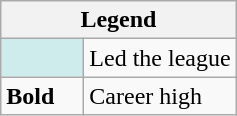<table class="wikitable mw-collapsible mw-collapsed">
<tr>
<th colspan="2">Legend</th>
</tr>
<tr>
<td style="background:#cfecec; width:3em;"></td>
<td>Led the league</td>
</tr>
<tr>
<td><strong>Bold</strong></td>
<td>Career high</td>
</tr>
</table>
